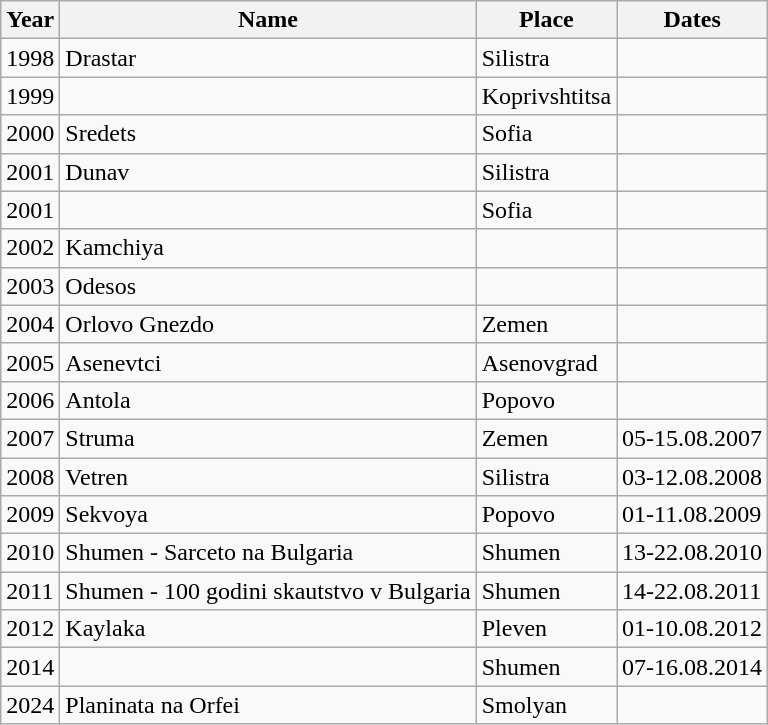<table class="wikitable">
<tr>
<th>Year</th>
<th>Name</th>
<th>Place</th>
<th>Dates</th>
</tr>
<tr>
<td>1998</td>
<td>Drastar</td>
<td>Silistra</td>
<td></td>
</tr>
<tr>
<td>1999</td>
<td></td>
<td>Koprivshtitsa</td>
<td></td>
</tr>
<tr>
<td>2000</td>
<td>Sredets</td>
<td>Sofia</td>
<td></td>
</tr>
<tr>
<td>2001</td>
<td>Dunav</td>
<td>Silistra</td>
<td></td>
</tr>
<tr>
<td>2001</td>
<td></td>
<td>Sofia</td>
<td></td>
</tr>
<tr>
<td>2002</td>
<td>Kamchiya</td>
<td></td>
<td></td>
</tr>
<tr>
<td>2003</td>
<td>Odesos</td>
<td></td>
<td></td>
</tr>
<tr>
<td>2004</td>
<td>Orlovo Gnezdo</td>
<td>Zemen</td>
<td></td>
</tr>
<tr>
<td>2005</td>
<td>Asenevtci</td>
<td>Asenovgrad</td>
<td></td>
</tr>
<tr>
<td>2006</td>
<td>Antola</td>
<td>Popovo</td>
<td></td>
</tr>
<tr>
<td>2007</td>
<td>Struma</td>
<td>Zemen</td>
<td>05-15.08.2007</td>
</tr>
<tr>
<td>2008</td>
<td>Vetren</td>
<td>Silistra</td>
<td>03-12.08.2008</td>
</tr>
<tr>
<td>2009</td>
<td>Sekvoya</td>
<td>Popovo</td>
<td>01-11.08.2009</td>
</tr>
<tr>
<td>2010</td>
<td>Shumen - Sarceto na Bulgaria</td>
<td>Shumen</td>
<td>13-22.08.2010</td>
</tr>
<tr>
<td>2011</td>
<td>Shumen - 100 godini skautstvo v Bulgaria</td>
<td>Shumen</td>
<td>14-22.08.2011</td>
</tr>
<tr>
<td>2012</td>
<td>Kaylaka</td>
<td>Pleven</td>
<td>01-10.08.2012</td>
</tr>
<tr>
<td>2014</td>
<td></td>
<td>Shumen</td>
<td>07-16.08.2014</td>
</tr>
<tr>
<td>2024</td>
<td>Planinata na Orfei</td>
<td>Smolyan</td>
<td></td>
</tr>
</table>
